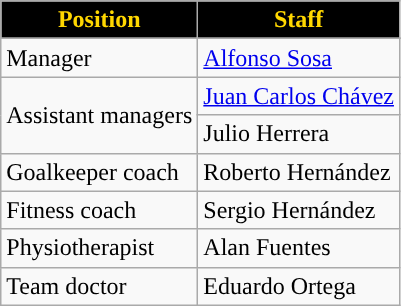<table class="wikitable">
<tr>
<th style=background-color:black;color:#FFD700>Position</th>
<th style=background-color:black;color:#FFD700>Staff</th>
</tr>
<tr>
</tr>
<tr>
<td>Manager</td>
<td> <a href='#'>Alfonso Sosa</a></td>
</tr>
<tr>
<td rowspan="2">Assistant managers</td>
<td> <a href='#'>Juan Carlos Chávez</a></td>
</tr>
<tr>
<td>  Julio Herrera</td>
</tr>
<tr>
<td>Goalkeeper coach</td>
<td>  Roberto Hernández</td>
</tr>
<tr>
<td>Fitness coach</td>
<td> Sergio Hernández</td>
</tr>
<tr>
<td>Physiotherapist</td>
<td> Alan Fuentes</td>
</tr>
<tr>
<td>Team doctor</td>
<td>  Eduardo Ortega</td>
</tr>
</table>
